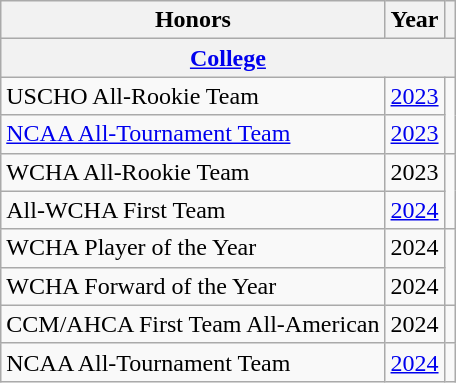<table class="wikitable">
<tr>
<th>Honors</th>
<th>Year</th>
<th></th>
</tr>
<tr>
<th colspan="3"><a href='#'>College</a></th>
</tr>
<tr>
<td>USCHO All-Rookie Team</td>
<td><a href='#'>2023</a></td>
<td rowspan="2"></td>
</tr>
<tr>
<td><a href='#'>NCAA All-Tournament Team</a></td>
<td><a href='#'>2023</a></td>
</tr>
<tr>
<td>WCHA All-Rookie Team</td>
<td>2023</td>
<td rowspan="2"></td>
</tr>
<tr>
<td>All-WCHA First Team</td>
<td><a href='#'>2024</a></td>
</tr>
<tr>
<td>WCHA Player of the Year</td>
<td>2024</td>
<td rowspan="2"></td>
</tr>
<tr>
<td>WCHA Forward of the Year</td>
<td>2024</td>
</tr>
<tr>
<td>CCM/AHCA First Team All-American</td>
<td>2024</td>
<td></td>
</tr>
<tr>
<td>NCAA All-Tournament Team</td>
<td><a href='#'>2024</a></td>
<td></td>
</tr>
</table>
